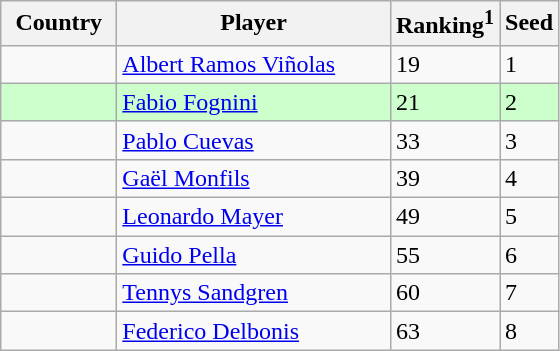<table class="sortable wikitable">
<tr>
<th style="width:70px;">Country</th>
<th style="width:175px;">Player</th>
<th>Ranking<sup>1</sup></th>
<th>Seed</th>
</tr>
<tr>
<td></td>
<td><a href='#'>Albert Ramos Viñolas</a></td>
<td>19</td>
<td>1</td>
</tr>
<tr style="background:#cfc;">
<td></td>
<td><a href='#'>Fabio Fognini</a></td>
<td>21</td>
<td>2</td>
</tr>
<tr>
<td></td>
<td><a href='#'>Pablo Cuevas</a></td>
<td>33</td>
<td>3</td>
</tr>
<tr>
<td></td>
<td><a href='#'>Gaël Monfils</a></td>
<td>39</td>
<td>4</td>
</tr>
<tr>
<td></td>
<td><a href='#'>Leonardo Mayer</a></td>
<td>49</td>
<td>5</td>
</tr>
<tr>
<td></td>
<td><a href='#'>Guido Pella</a></td>
<td>55</td>
<td>6</td>
</tr>
<tr>
<td></td>
<td><a href='#'>Tennys Sandgren</a></td>
<td>60</td>
<td>7</td>
</tr>
<tr>
<td></td>
<td><a href='#'>Federico Delbonis</a></td>
<td>63</td>
<td>8</td>
</tr>
</table>
